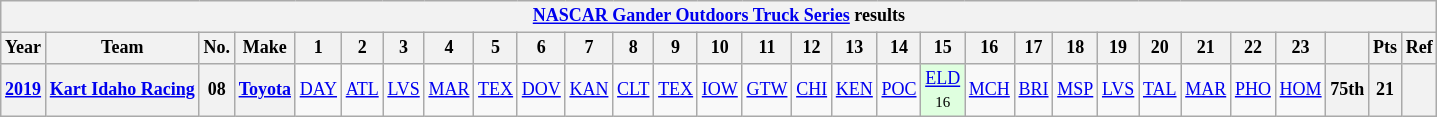<table class="wikitable" style="text-align:center; font-size:75%">
<tr>
<th colspan=45><a href='#'>NASCAR Gander Outdoors Truck Series</a> results</th>
</tr>
<tr>
<th>Year</th>
<th>Team</th>
<th>No.</th>
<th>Make</th>
<th>1</th>
<th>2</th>
<th>3</th>
<th>4</th>
<th>5</th>
<th>6</th>
<th>7</th>
<th>8</th>
<th>9</th>
<th>10</th>
<th>11</th>
<th>12</th>
<th>13</th>
<th>14</th>
<th>15</th>
<th>16</th>
<th>17</th>
<th>18</th>
<th>19</th>
<th>20</th>
<th>21</th>
<th>22</th>
<th>23</th>
<th></th>
<th>Pts</th>
<th>Ref</th>
</tr>
<tr>
<th><a href='#'>2019</a></th>
<th><a href='#'>Kart Idaho Racing</a></th>
<th>08</th>
<th><a href='#'>Toyota</a></th>
<td><a href='#'>DAY</a></td>
<td><a href='#'>ATL</a></td>
<td><a href='#'>LVS</a></td>
<td><a href='#'>MAR</a></td>
<td><a href='#'>TEX</a></td>
<td><a href='#'>DOV</a></td>
<td><a href='#'>KAN</a></td>
<td><a href='#'>CLT</a></td>
<td><a href='#'>TEX</a></td>
<td><a href='#'>IOW</a></td>
<td><a href='#'>GTW</a></td>
<td><a href='#'>CHI</a></td>
<td><a href='#'>KEN</a></td>
<td><a href='#'>POC</a></td>
<td style="background:#DFFFDF;"><a href='#'>ELD</a><br><small>16</small></td>
<td><a href='#'>MCH</a></td>
<td><a href='#'>BRI</a></td>
<td><a href='#'>MSP</a></td>
<td><a href='#'>LVS</a></td>
<td><a href='#'>TAL</a></td>
<td><a href='#'>MAR</a></td>
<td><a href='#'>PHO</a></td>
<td><a href='#'>HOM</a></td>
<th>75th</th>
<th>21</th>
<th></th>
</tr>
</table>
